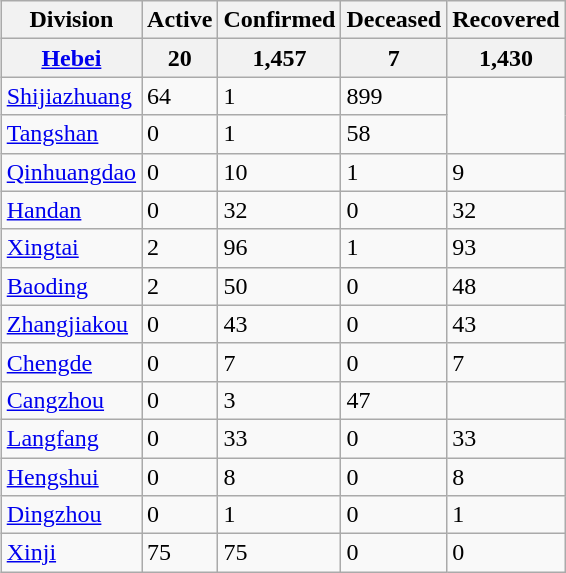<table class="wikitable sortable" align="right">
<tr>
<th>Division</th>
<th>Active</th>
<th>Confirmed</th>
<th>Deceased</th>
<th>Recovered</th>
</tr>
<tr>
<th><a href='#'>Hebei</a></th>
<th>20</th>
<th>1,457</th>
<th>7</th>
<th>1,430</th>
</tr>
<tr>
<td><a href='#'>Shijiazhuang</a></td>
<td>64</td>
<td>1</td>
<td>899</td>
</tr>
<tr>
<td><a href='#'>Tangshan</a></td>
<td>0</td>
<td>1</td>
<td>58</td>
</tr>
<tr>
<td><a href='#'>Qinhuangdao</a></td>
<td>0</td>
<td>10</td>
<td>1</td>
<td>9</td>
</tr>
<tr>
<td><a href='#'>Handan</a></td>
<td>0</td>
<td>32</td>
<td>0</td>
<td>32</td>
</tr>
<tr>
<td><a href='#'>Xingtai</a></td>
<td>2</td>
<td>96</td>
<td>1</td>
<td>93</td>
</tr>
<tr>
<td><a href='#'>Baoding</a></td>
<td>2</td>
<td>50</td>
<td>0</td>
<td>48</td>
</tr>
<tr>
<td><a href='#'>Zhangjiakou</a></td>
<td>0</td>
<td>43</td>
<td>0</td>
<td>43</td>
</tr>
<tr>
<td><a href='#'>Chengde</a></td>
<td>0</td>
<td>7</td>
<td>0</td>
<td>7</td>
</tr>
<tr>
<td><a href='#'>Cangzhou</a></td>
<td>0</td>
<td>3</td>
<td>47</td>
</tr>
<tr>
<td><a href='#'>Langfang</a></td>
<td>0</td>
<td>33</td>
<td>0</td>
<td>33</td>
</tr>
<tr>
<td><a href='#'>Hengshui</a></td>
<td>0</td>
<td>8</td>
<td>0</td>
<td>8</td>
</tr>
<tr>
<td><a href='#'>Dingzhou</a></td>
<td>0</td>
<td>1</td>
<td>0</td>
<td>1</td>
</tr>
<tr>
<td><a href='#'>Xinji</a></td>
<td>75</td>
<td>75</td>
<td>0</td>
<td>0</td>
</tr>
</table>
